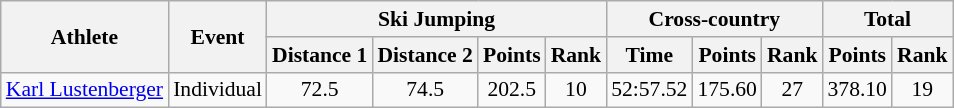<table class="wikitable" style="font-size:90%">
<tr>
<th rowspan="2">Athlete</th>
<th rowspan="2">Event</th>
<th colspan="4">Ski Jumping</th>
<th colspan="3">Cross-country</th>
<th colspan="2">Total</th>
</tr>
<tr>
<th>Distance 1</th>
<th>Distance 2</th>
<th>Points</th>
<th>Rank</th>
<th>Time</th>
<th>Points</th>
<th>Rank</th>
<th>Points</th>
<th>Rank</th>
</tr>
<tr>
<td><a href='#'>Karl Lustenberger</a></td>
<td>Individual</td>
<td align="center">72.5</td>
<td align="center">74.5</td>
<td align="center">202.5</td>
<td align="center">10</td>
<td align="center">52:57.52</td>
<td align="center">175.60</td>
<td align="center">27</td>
<td align="center">378.10</td>
<td align="center">19</td>
</tr>
</table>
